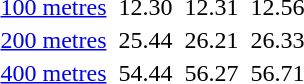<table>
<tr>
<td><a href='#'>100 metres</a></td>
<td></td>
<td>12.30</td>
<td></td>
<td>12.31</td>
<td></td>
<td>12.56</td>
</tr>
<tr>
<td><a href='#'>200 metres</a></td>
<td></td>
<td>25.44</td>
<td></td>
<td>26.21</td>
<td></td>
<td>26.33</td>
</tr>
<tr>
<td><a href='#'>400 metres</a></td>
<td></td>
<td>54.44</td>
<td></td>
<td>56.27</td>
<td></td>
<td>56.71</td>
</tr>
</table>
